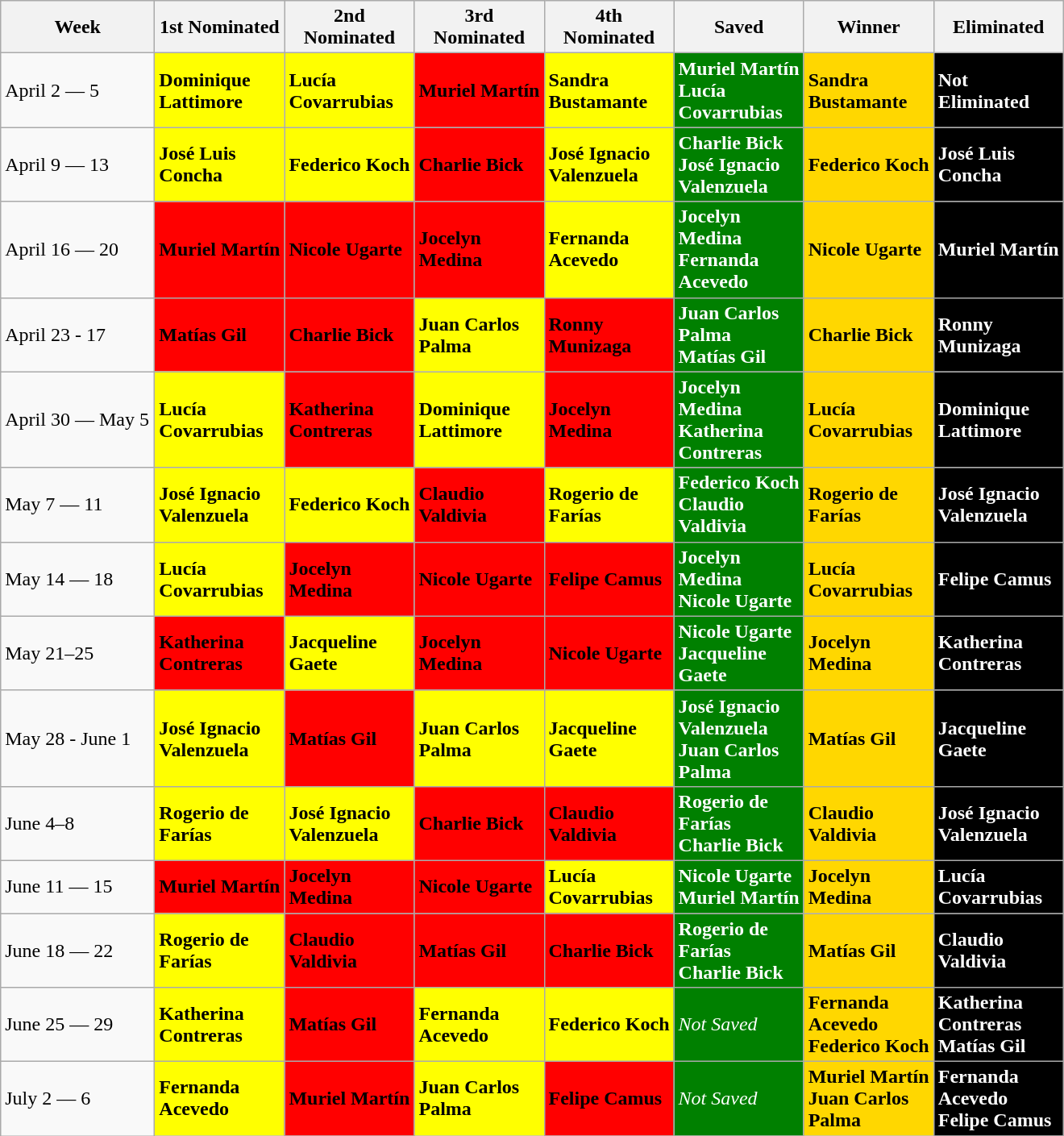<table class="wikitable">
<tr>
<th width="120">Week</th>
<th width="100">1st Nominated</th>
<th width="100">2nd Nominated</th>
<th width="100">3rd Nominated</th>
<th width="100">4th Nominated</th>
<th width="100">Saved</th>
<th width="100">Winner</th>
<th width="100">Eliminated</th>
</tr>
<tr>
<td>April 2 — 5</td>
<td style="background:Yellow;color:Black;"><strong>Dominique Lattimore</strong></td>
<td style="background:Yellow;color:Black;"><strong>Lucía Covarrubias</strong></td>
<td style="background:Red;color:Black;"><strong>Muriel Martín</strong></td>
<td style="background:Yellow;color:Black;"><strong>Sandra Bustamante</strong></td>
<td style="background:Green;color:White;"><strong>Muriel Martín<br>Lucía Covarrubias</strong></td>
<td style="background:Gold;color:Black;"><strong>Sandra Bustamante</strong></td>
<td style="background:Black;color:White;"><strong>Not Eliminated</strong></td>
</tr>
<tr>
<td>April 9 — 13</td>
<td style="background:Yellow;color:Black;"><strong>José Luis Concha</strong></td>
<td style="background:Yellow;color:Black;"><strong>Federico Koch</strong></td>
<td style="background:Red;color:Black;"><strong>Charlie Bick</strong></td>
<td style="background:Yellow;color:Black;"><strong>José Ignacio Valenzuela</strong></td>
<td style="background:Green;color:White;"><strong>Charlie Bick<br>José Ignacio Valenzuela</strong></td>
<td style="background:Gold;color:Black;"><strong>Federico Koch</strong></td>
<td style="background:Black;color:White;"><strong>José Luis Concha</strong></td>
</tr>
<tr>
<td>April 16 — 20</td>
<td style="background:Red;color:Black;"><strong>Muriel Martín</strong></td>
<td style="background:Red;color:Black;"><strong>Nicole Ugarte</strong></td>
<td style="background:Red;color:Black;"><strong>Jocelyn Medina</strong></td>
<td style="background:Yellow;color:Black;"><strong>Fernanda Acevedo</strong></td>
<td style="background:Green;color:White;"><strong>Jocelyn Medina<br>Fernanda Acevedo</strong></td>
<td style="background:Gold;color:Black;"><strong>Nicole Ugarte</strong></td>
<td style="background:Black;color:White;"><strong>Muriel Martín</strong></td>
</tr>
<tr>
<td>April 23 - 17</td>
<td style="background:Red;color:Black;"><strong>Matías Gil</strong></td>
<td style="background:Red;color:Black;"><strong>Charlie Bick</strong></td>
<td style="background:Yellow;color:Black;"><strong>Juan Carlos Palma</strong></td>
<td style="background:Red;color:Black;"><strong>Ronny Munizaga</strong></td>
<td style="background:Green;color:White;"><strong>Juan Carlos Palma<br>Matías Gil</strong></td>
<td style="background:Gold;color:Black;"><strong>Charlie Bick</strong></td>
<td style="background:Black;color:White;"><strong>Ronny Munizaga</strong></td>
</tr>
<tr>
<td>April 30 — May 5</td>
<td style="background:Yellow;color:Black;"><strong>Lucía Covarrubias</strong></td>
<td style="background:Red;color:Black;"><strong>Katherina Contreras</strong></td>
<td style="background:Yellow;color:Black;"><strong>Dominique Lattimore</strong></td>
<td style="background:Red;color:Black;"><strong>Jocelyn Medina</strong></td>
<td style="background:Green;color:White;"><strong>Jocelyn Medina<br>Katherina Contreras</strong></td>
<td style="background:Gold;color:Black;"><strong>Lucía Covarrubias</strong></td>
<td style="background:Black;color:White;"><strong>Dominique Lattimore</strong></td>
</tr>
<tr>
<td>May 7 — 11</td>
<td style="background:Yellow;color:Black;"><strong>José Ignacio Valenzuela</strong></td>
<td style="background:Yellow;color:Black;"><strong>Federico Koch</strong></td>
<td style="background:Red;color:Black;"><strong>Claudio Valdivia</strong></td>
<td style="background:Yellow;color:Black;"><strong>Rogerio de Farías</strong></td>
<td style="background:Green;color:White;"><strong>Federico Koch<br>Claudio Valdivia</strong></td>
<td style="background:Gold;color:Black;"><strong>Rogerio de Farías</strong></td>
<td style="background:Black;color:White;"><strong>José Ignacio Valenzuela</strong></td>
</tr>
<tr>
<td>May 14 — 18</td>
<td style="background:Yellow;color:Black;"><strong>Lucía Covarrubias</strong></td>
<td style="background:Red;color:Black;"><strong>Jocelyn Medina</strong></td>
<td style="background:Red;color:Black;"><strong>Nicole Ugarte</strong></td>
<td style="background:Red;color:Black;"><strong>Felipe Camus</strong></td>
<td style="background:Green;color:White;"><strong>Jocelyn Medina<br>Nicole Ugarte</strong></td>
<td style="background:Gold;color:Black;"><strong>Lucía Covarrubias</strong></td>
<td style="background:Black;color:White;"><strong>Felipe Camus</strong></td>
</tr>
<tr>
<td>May 21–25</td>
<td style="background:Red;color:Black;"><strong>Katherina Contreras</strong></td>
<td style="background:Yellow;color:Black;"><strong>Jacqueline Gaete</strong></td>
<td style="background:Red;color:Black;"><strong>Jocelyn Medina</strong></td>
<td style="background:Red;color:Black;"><strong>Nicole Ugarte</strong></td>
<td style="background:Green;color:White;"><strong>Nicole Ugarte<br>Jacqueline Gaete</strong></td>
<td style="background:Gold;color:Black;"><strong>Jocelyn Medina</strong></td>
<td style="background:Black;color:White;"><strong>Katherina Contreras</strong></td>
</tr>
<tr>
<td>May 28 - June 1</td>
<td style="background:Yellow;color:Black;"><strong>José Ignacio Valenzuela</strong></td>
<td style="background:Red;color:Black;"><strong>Matías Gil</strong></td>
<td style="background:Yellow;color:Black;"><strong>Juan Carlos Palma</strong></td>
<td style="background:Yellow;color:Black;"><strong>Jacqueline Gaete</strong></td>
<td style="background:Green;color:White;"><strong>José Ignacio Valenzuela<br>Juan Carlos Palma</strong></td>
<td style="background:Gold;color:Black;"><strong>Matías Gil</strong></td>
<td style="background:Black;color:White;"><strong>Jacqueline Gaete</strong></td>
</tr>
<tr>
<td>June 4–8</td>
<td style="background:Yellow;color:Black;"><strong>Rogerio de Farías</strong></td>
<td style="background:Yellow;color:Black;"><strong>José Ignacio Valenzuela</strong></td>
<td style="background:Red;color:Black;"><strong>Charlie Bick</strong></td>
<td style="background:Red;color:Black;"><strong>Claudio Valdivia</strong></td>
<td style="background:Green;color:White;"><strong>Rogerio de Farías<br>Charlie Bick</strong></td>
<td style="background:Gold;color:Black;"><strong>Claudio Valdivia</strong></td>
<td style="background:Black;color:White;"><strong>José Ignacio Valenzuela</strong></td>
</tr>
<tr>
<td>June 11 — 15</td>
<td style="background:Red;color:Black;"><strong>Muriel Martín</strong></td>
<td style="background:Red;color:Black;"><strong>Jocelyn Medina</strong></td>
<td style="background:Red;color:Black;"><strong>Nicole Ugarte</strong></td>
<td style="background:Yellow;color:Black;"><strong>Lucía Covarrubias</strong></td>
<td style="background:Green;color:White;"><strong>Nicole Ugarte<br>Muriel Martín</strong></td>
<td style="background:Gold;color:Black;"><strong>Jocelyn Medina</strong></td>
<td style="background:Black;color:White;"><strong>Lucía Covarrubias</strong></td>
</tr>
<tr>
<td>June 18 — 22</td>
<td style="background:Yellow;color:Black;"><strong>Rogerio de Farías</strong></td>
<td style="background:Red;color:Black;"><strong>Claudio Valdivia</strong></td>
<td style="background:Red;color:Black;"><strong>Matías Gil</strong></td>
<td style="background:Red;color:Black;"><strong>Charlie Bick</strong></td>
<td style="background:Green;color:White;"><strong>Rogerio de Farías<br>Charlie Bick</strong></td>
<td style="background:Gold;color:Black;"><strong>Matías Gil</strong></td>
<td style="background:Black;color:White;"><strong>Claudio Valdivia</strong></td>
</tr>
<tr>
<td>June 25 — 29</td>
<td style="background:Yellow;color:Black;"><strong>Katherina Contreras</strong></td>
<td style="background:Red;color:Black;"><strong>Matías Gil</strong></td>
<td style="background:Yellow;color:Black;"><strong>Fernanda Acevedo</strong></td>
<td style="background:Yellow;color:Black;"><strong>Federico Koch</strong></td>
<td style="background:Green;color:White;"><em>Not Saved</em></td>
<td style="background:Gold;color:Black;"><strong>Fernanda Acevedo<br>Federico Koch</strong></td>
<td style="background:Black;color:White;"><strong>Katherina Contreras<br>Matías Gil</strong></td>
</tr>
<tr>
<td>July 2 — 6</td>
<td style="background:Yellow;color:Black;"><strong>Fernanda Acevedo</strong></td>
<td style="background:Red;color:Black;"><strong>Muriel Martín</strong></td>
<td style="background:Yellow;color:Black;"><strong>Juan Carlos Palma</strong></td>
<td style="background:Red;color:Black;"><strong>Felipe Camus</strong></td>
<td style="background:Green;color:White;"><em>Not Saved</em></td>
<td style="background:Gold;color:Black;"><strong>Muriel Martín<br>Juan Carlos Palma</strong></td>
<td style="background:Black;color:White;"><strong>Fernanda Acevedo<br>Felipe Camus</strong></td>
</tr>
</table>
